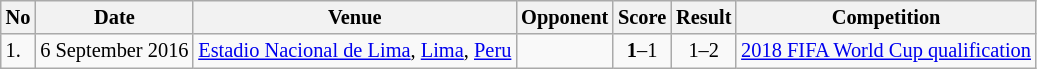<table class="wikitable" style="font-size:85%;">
<tr>
<th>No</th>
<th>Date</th>
<th>Venue</th>
<th>Opponent</th>
<th>Score</th>
<th>Result</th>
<th>Competition</th>
</tr>
<tr>
<td>1.</td>
<td>6 September 2016</td>
<td><a href='#'>Estadio Nacional de Lima</a>, <a href='#'>Lima</a>, <a href='#'>Peru</a></td>
<td></td>
<td align=center><strong>1</strong>–1</td>
<td align=center>1–2</td>
<td><a href='#'>2018 FIFA World Cup qualification</a></td>
</tr>
</table>
